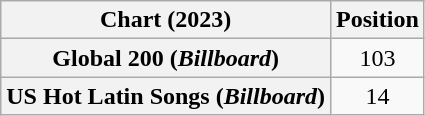<table class="wikitable sortable plainrowheaders" style="text-align:center">
<tr>
<th scope="col">Chart (2023)</th>
<th scope="col">Position</th>
</tr>
<tr>
<th scope="row">Global 200 (<em>Billboard</em>)</th>
<td>103</td>
</tr>
<tr>
<th scope="row">US Hot Latin Songs (<em>Billboard</em>)</th>
<td>14</td>
</tr>
</table>
